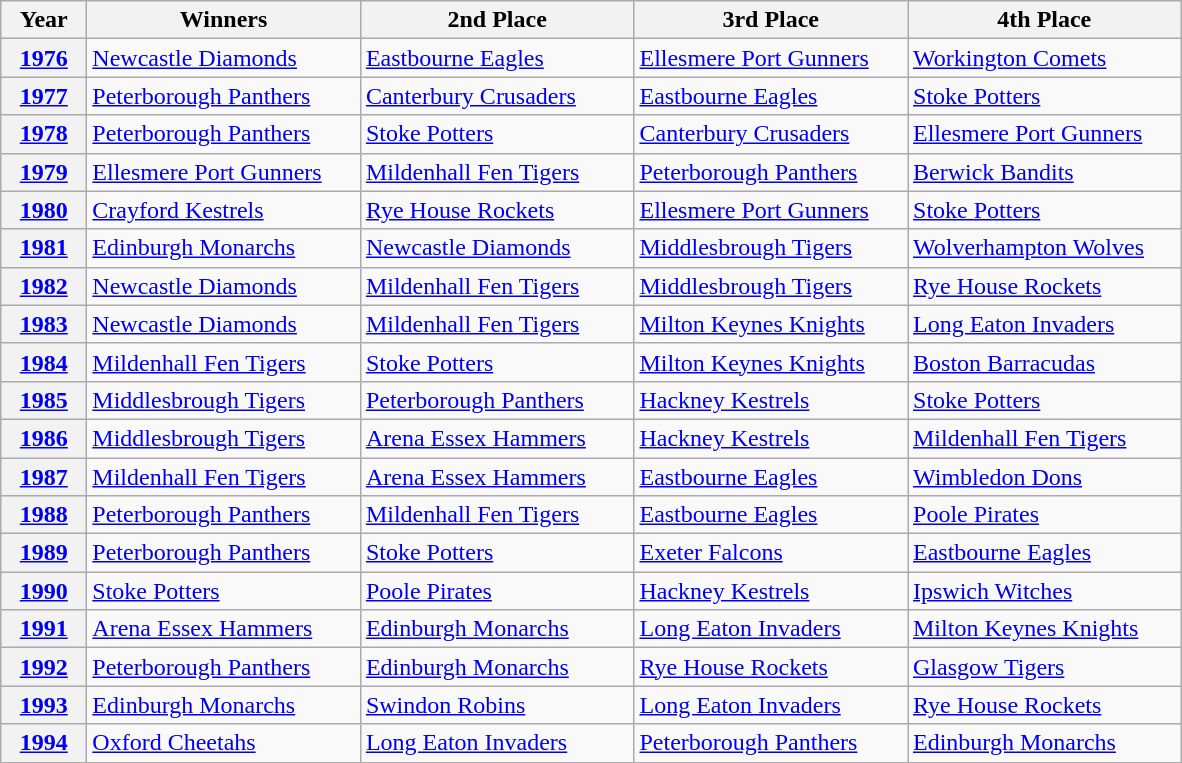<table class="wikitable">
<tr>
<th width=50px>Year</th>
<th width=175px>Winners</th>
<th width=175px>2nd Place</th>
<th width=175px>3rd Place</th>
<th width=175px>4th Place</th>
</tr>
<tr>
<th><a href='#'>1976</a></th>
<td><a href='#'>Newcastle Diamonds</a></td>
<td><a href='#'>Eastbourne Eagles</a></td>
<td><a href='#'>Ellesmere Port Gunners</a></td>
<td><a href='#'>Workington Comets</a></td>
</tr>
<tr>
<th><a href='#'>1977</a></th>
<td><a href='#'>Peterborough Panthers</a></td>
<td><a href='#'>Canterbury Crusaders</a></td>
<td><a href='#'>Eastbourne Eagles</a></td>
<td><a href='#'>Stoke Potters</a></td>
</tr>
<tr>
<th><a href='#'>1978</a></th>
<td><a href='#'>Peterborough Panthers</a></td>
<td><a href='#'>Stoke Potters</a></td>
<td><a href='#'>Canterbury Crusaders</a></td>
<td><a href='#'>Ellesmere Port Gunners</a></td>
</tr>
<tr>
<th><a href='#'>1979</a></th>
<td><a href='#'>Ellesmere Port Gunners</a></td>
<td><a href='#'>Mildenhall Fen Tigers</a></td>
<td><a href='#'>Peterborough Panthers</a></td>
<td><a href='#'>Berwick Bandits</a></td>
</tr>
<tr>
<th><a href='#'>1980</a></th>
<td><a href='#'>Crayford Kestrels</a></td>
<td><a href='#'>Rye House Rockets</a></td>
<td><a href='#'>Ellesmere Port Gunners</a></td>
<td><a href='#'>Stoke Potters</a></td>
</tr>
<tr>
<th><a href='#'>1981</a></th>
<td><a href='#'>Edinburgh Monarchs</a></td>
<td><a href='#'>Newcastle Diamonds</a></td>
<td><a href='#'>Middlesbrough Tigers</a></td>
<td><a href='#'>Wolverhampton Wolves</a></td>
</tr>
<tr>
<th><a href='#'>1982</a></th>
<td><a href='#'>Newcastle Diamonds</a></td>
<td><a href='#'>Mildenhall Fen Tigers</a></td>
<td><a href='#'>Middlesbrough Tigers</a></td>
<td><a href='#'>Rye House Rockets</a></td>
</tr>
<tr>
<th><a href='#'>1983</a></th>
<td><a href='#'>Newcastle Diamonds</a></td>
<td><a href='#'>Mildenhall Fen Tigers</a></td>
<td><a href='#'>Milton Keynes Knights</a></td>
<td><a href='#'>Long Eaton Invaders</a></td>
</tr>
<tr>
<th><a href='#'>1984</a></th>
<td><a href='#'>Mildenhall Fen Tigers</a></td>
<td><a href='#'>Stoke Potters</a></td>
<td><a href='#'>Milton Keynes Knights</a></td>
<td><a href='#'>Boston Barracudas</a></td>
</tr>
<tr>
<th><a href='#'>1985</a></th>
<td><a href='#'>Middlesbrough Tigers</a></td>
<td><a href='#'>Peterborough Panthers</a></td>
<td><a href='#'>Hackney Kestrels</a></td>
<td><a href='#'>Stoke Potters</a></td>
</tr>
<tr>
<th><a href='#'>1986</a></th>
<td><a href='#'>Middlesbrough Tigers</a></td>
<td><a href='#'>Arena Essex Hammers</a></td>
<td><a href='#'>Hackney Kestrels</a></td>
<td><a href='#'>Mildenhall Fen Tigers</a></td>
</tr>
<tr>
<th><a href='#'>1987</a></th>
<td><a href='#'>Mildenhall Fen Tigers</a></td>
<td><a href='#'>Arena Essex Hammers</a></td>
<td><a href='#'>Eastbourne Eagles</a></td>
<td><a href='#'>Wimbledon Dons</a></td>
</tr>
<tr>
<th><a href='#'>1988</a></th>
<td><a href='#'>Peterborough Panthers</a></td>
<td><a href='#'>Mildenhall Fen Tigers</a></td>
<td><a href='#'>Eastbourne Eagles</a></td>
<td><a href='#'>Poole Pirates</a></td>
</tr>
<tr>
<th><a href='#'>1989</a></th>
<td><a href='#'>Peterborough Panthers</a></td>
<td><a href='#'>Stoke Potters</a></td>
<td><a href='#'>Exeter Falcons</a></td>
<td><a href='#'>Eastbourne Eagles</a></td>
</tr>
<tr>
<th><a href='#'>1990</a></th>
<td><a href='#'>Stoke Potters</a></td>
<td><a href='#'>Poole Pirates</a></td>
<td><a href='#'>Hackney Kestrels</a></td>
<td><a href='#'>Ipswich Witches</a></td>
</tr>
<tr>
<th><a href='#'>1991</a></th>
<td><a href='#'>Arena Essex Hammers</a></td>
<td><a href='#'>Edinburgh Monarchs</a></td>
<td><a href='#'>Long Eaton Invaders</a></td>
<td><a href='#'>Milton Keynes Knights</a></td>
</tr>
<tr>
<th><a href='#'>1992</a></th>
<td><a href='#'>Peterborough Panthers</a></td>
<td><a href='#'>Edinburgh Monarchs</a></td>
<td><a href='#'>Rye House Rockets</a></td>
<td><a href='#'>Glasgow Tigers</a></td>
</tr>
<tr>
<th><a href='#'>1993</a></th>
<td><a href='#'>Edinburgh Monarchs</a></td>
<td><a href='#'>Swindon Robins</a></td>
<td><a href='#'>Long Eaton Invaders</a></td>
<td><a href='#'>Rye House Rockets</a></td>
</tr>
<tr>
<th><a href='#'>1994</a></th>
<td><a href='#'>Oxford Cheetahs</a></td>
<td><a href='#'>Long Eaton Invaders</a></td>
<td><a href='#'>Peterborough Panthers</a></td>
<td><a href='#'>Edinburgh Monarchs</a></td>
</tr>
<tr>
</tr>
</table>
